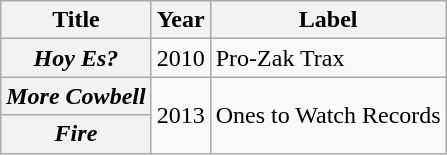<table class="wikitable plainrowheaders">
<tr>
<th>Title</th>
<th>Year</th>
<th>Label</th>
</tr>
<tr>
<th scope="row"><em>Hoy Es?</em></th>
<td>2010</td>
<td>Pro-Zak Trax</td>
</tr>
<tr>
<th scope="row"><em>More Cowbell</em></th>
<td rowspan="2">2013</td>
<td rowspan="2">Ones to Watch Records</td>
</tr>
<tr>
<th scope="row"><em>Fire</em></th>
</tr>
</table>
